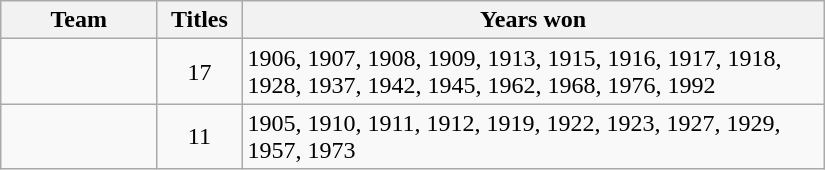<table class="wikitable sortable" style="text-align:left" width="550">
<tr>
<th width=100px>Team</th>
<th width=50px>Titles</th>
<th width=400px>Years won</th>
</tr>
<tr>
<td></td>
<td align="center">17</td>
<td>1906, 1907, 1908, 1909, 1913, 1915, 1916, 1917, 1918, 1928, 1937, 1942, 1945, 1962, 1968, 1976, 1992</td>
</tr>
<tr>
<td></td>
<td align="center">11</td>
<td>1905, 1910, 1911, 1912, 1919, 1922, 1923, 1927, 1929, 1957, 1973</td>
</tr>
</table>
